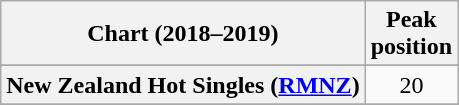<table class="wikitable sortable plainrowheaders" style="text-align:center">
<tr>
<th scope="col">Chart (2018–2019)</th>
<th scope="col">Peak<br> position</th>
</tr>
<tr>
</tr>
<tr>
</tr>
<tr>
<th scope="row">New Zealand Hot Singles (<a href='#'>RMNZ</a>)</th>
<td>20</td>
</tr>
<tr>
</tr>
<tr>
</tr>
<tr>
</tr>
</table>
